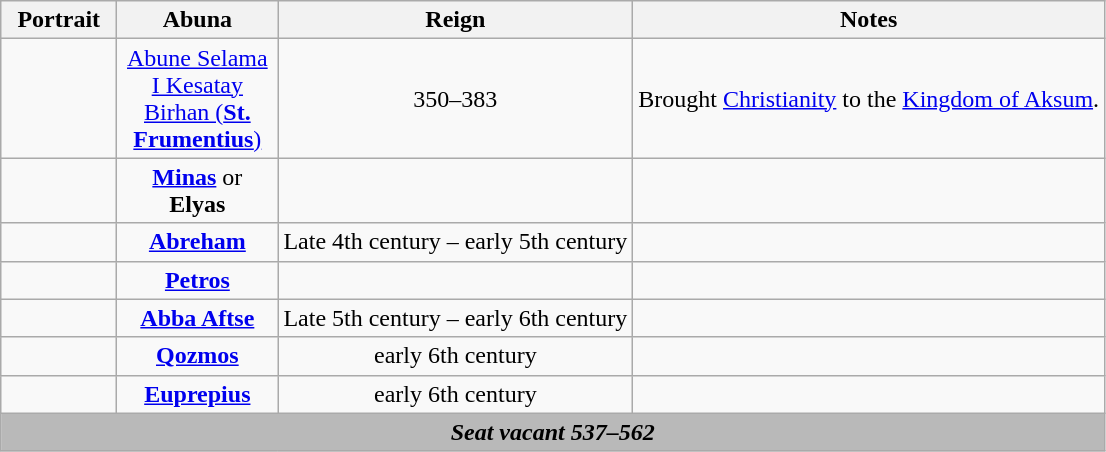<table class="wikitable" style="text-align:center">
<tr>
<th width="70px">Portrait</th>
<th width="100">Abuna<br></th>
<th>Reign</th>
<th>Notes</th>
</tr>
<tr>
<td></td>
<td><a href='#'>Abune Selama I Kesatay Birhan (<strong>St. Frumentius</strong>)</a><br></td>
<td> 350–383</td>
<td>Brought <a href='#'>Christianity</a> to the <a href='#'>Kingdom of Aksum</a>.</td>
</tr>
<tr>
<td></td>
<td><strong><a href='#'>Minas</a></strong> or <strong>Elyas</strong></td>
<td></td>
<td></td>
</tr>
<tr>
<td></td>
<td><strong><a href='#'>Abreham</a></strong></td>
<td>Late 4th century – early 5th century</td>
<td></td>
</tr>
<tr>
<td></td>
<td><strong><a href='#'>Petros</a></strong></td>
<td></td>
<td></td>
</tr>
<tr>
<td></td>
<td><strong><a href='#'>Abba Aftse</a></strong></td>
<td>Late 5th century – early 6th century</td>
<td></td>
</tr>
<tr>
<td></td>
<td><strong><a href='#'>Qozmos</a></strong></td>
<td> early 6th century</td>
<td></td>
</tr>
<tr>
<td></td>
<td><strong><a href='#'>Euprepius</a></strong></td>
<td> early 6th century</td>
<td></td>
</tr>
<tr>
<td colspan="4" style="background:#B9B9B9"><strong><em>Seat vacant  537–562</em></strong></td>
</tr>
</table>
